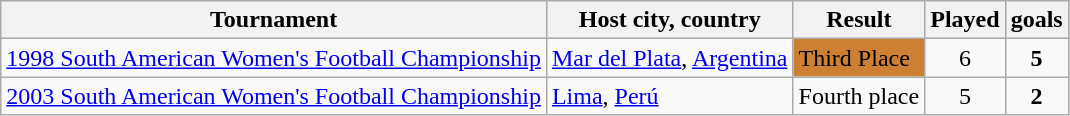<table class="wikitable">
<tr>
<th>Tournament</th>
<th>Host city, country</th>
<th>Result</th>
<th>Played</th>
<th>goals</th>
</tr>
<tr>
<td><a href='#'>1998 South American Women's Football Championship</a></td>
<td><a href='#'>Mar del Plata</a>, <a href='#'>Argentina</a></td>
<td bgcolor="#cd7f32">Third Place</td>
<td align="center">6</td>
<td align="center"><strong>5</strong></td>
</tr>
<tr>
<td><a href='#'>2003 South American Women's Football Championship</a></td>
<td><a href='#'>Lima</a>, <a href='#'>Perú</a></td>
<td>Fourth place</td>
<td align="center">5</td>
<td align="center"><strong>2</strong></td>
</tr>
</table>
